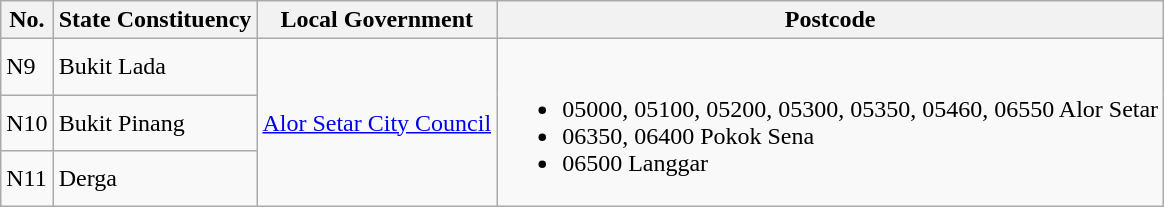<table class="wikitable">
<tr>
<th>No.</th>
<th>State Constituency</th>
<th>Local Government</th>
<th>Postcode</th>
</tr>
<tr>
<td>N9</td>
<td>Bukit Lada</td>
<td rowspan="3"><a href='#'>Alor Setar City Council</a></td>
<td rowspan="3"><br><ul><li>05000, 05100, 05200, 05300,  05350, 05460, 06550 Alor Setar</li><li>06350, 06400 Pokok Sena</li><li>06500 Langgar</li></ul></td>
</tr>
<tr>
<td>N10</td>
<td>Bukit Pinang</td>
</tr>
<tr>
<td>N11</td>
<td>Derga</td>
</tr>
</table>
